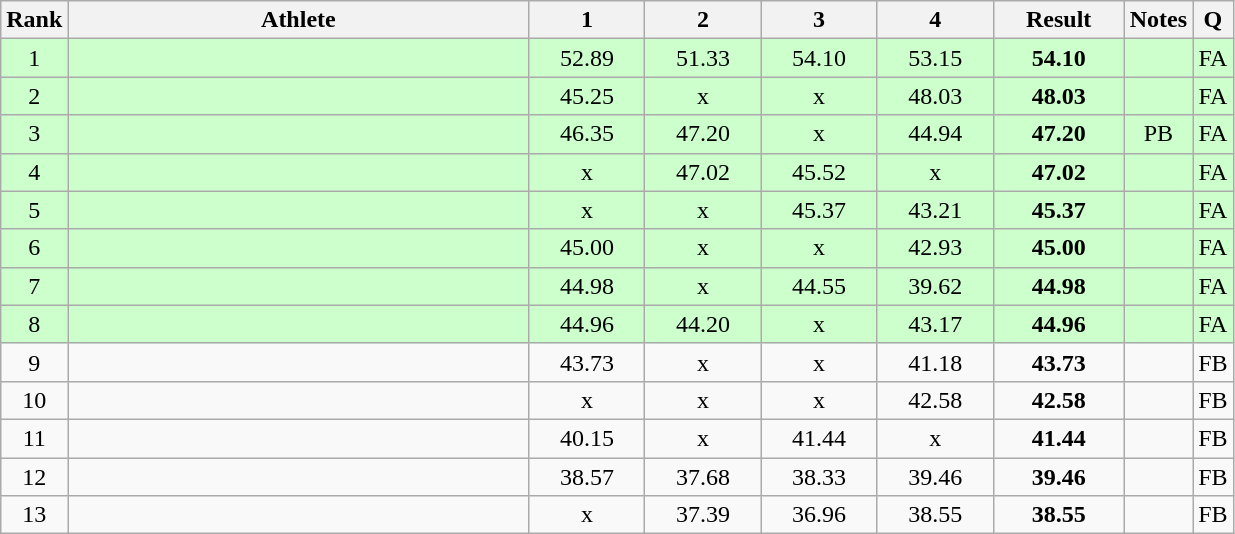<table class="wikitable" style="text-align:center">
<tr>
<th>Rank</th>
<th width=300>Athlete</th>
<th width=70>1</th>
<th width=70>2</th>
<th width=70>3</th>
<th width=70>4</th>
<th width=80>Result</th>
<th>Notes</th>
<th>Q</th>
</tr>
<tr bgcolor=ccffcc>
<td>1</td>
<td align=left></td>
<td>52.89</td>
<td>51.33</td>
<td>54.10</td>
<td>53.15</td>
<td><strong>54.10</strong></td>
<td></td>
<td>FA</td>
</tr>
<tr bgcolor=ccffcc>
<td>2</td>
<td align=left></td>
<td>45.25</td>
<td>x</td>
<td>x</td>
<td>48.03</td>
<td><strong>48.03</strong></td>
<td></td>
<td>FA</td>
</tr>
<tr bgcolor=ccffcc>
<td>3</td>
<td align=left></td>
<td>46.35</td>
<td>47.20</td>
<td>x</td>
<td>44.94</td>
<td><strong>47.20</strong></td>
<td>PB</td>
<td>FA</td>
</tr>
<tr bgcolor=ccffcc>
<td>4</td>
<td align=left></td>
<td>x</td>
<td>47.02</td>
<td>45.52</td>
<td>x</td>
<td><strong>47.02</strong></td>
<td></td>
<td>FA</td>
</tr>
<tr bgcolor=ccffcc>
<td>5</td>
<td align=left></td>
<td>x</td>
<td>x</td>
<td>45.37</td>
<td>43.21</td>
<td><strong>45.37</strong></td>
<td></td>
<td>FA</td>
</tr>
<tr bgcolor=ccffcc>
<td>6</td>
<td align=left></td>
<td>45.00</td>
<td>x</td>
<td>x</td>
<td>42.93</td>
<td><strong>45.00</strong></td>
<td></td>
<td>FA</td>
</tr>
<tr bgcolor=ccffcc>
<td>7</td>
<td align=left></td>
<td>44.98</td>
<td>x</td>
<td>44.55</td>
<td>39.62</td>
<td><strong>44.98</strong></td>
<td></td>
<td>FA</td>
</tr>
<tr bgcolor=ccffcc>
<td>8</td>
<td align=left></td>
<td>44.96</td>
<td>44.20</td>
<td>x</td>
<td>43.17</td>
<td><strong>44.96</strong></td>
<td></td>
<td>FA</td>
</tr>
<tr>
<td>9</td>
<td align=left></td>
<td>43.73</td>
<td>x</td>
<td>x</td>
<td>41.18</td>
<td><strong>43.73</strong></td>
<td></td>
<td>FB</td>
</tr>
<tr>
<td>10</td>
<td align=left></td>
<td>x</td>
<td>x</td>
<td>x</td>
<td>42.58</td>
<td><strong>42.58</strong></td>
<td></td>
<td>FB</td>
</tr>
<tr>
<td>11</td>
<td align=left></td>
<td>40.15</td>
<td>x</td>
<td>41.44</td>
<td>x</td>
<td><strong>41.44</strong></td>
<td></td>
<td>FB</td>
</tr>
<tr>
<td>12</td>
<td align=left></td>
<td>38.57</td>
<td>37.68</td>
<td>38.33</td>
<td>39.46</td>
<td><strong>39.46</strong></td>
<td></td>
<td>FB</td>
</tr>
<tr>
<td>13</td>
<td align=left></td>
<td>x</td>
<td>37.39</td>
<td>36.96</td>
<td>38.55</td>
<td><strong>38.55</strong></td>
<td></td>
<td>FB</td>
</tr>
</table>
